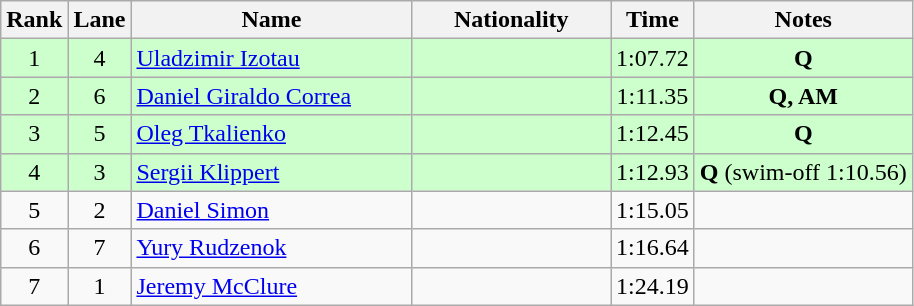<table class="wikitable sortable" style="text-align:center">
<tr>
<th>Rank</th>
<th>Lane</th>
<th style="width:180px">Name</th>
<th style="width:125px">Nationality</th>
<th>Time</th>
<th>Notes</th>
</tr>
<tr style="background:#cfc;">
<td>1</td>
<td>4</td>
<td style="text-align:left;"><a href='#'>Uladzimir Izotau</a></td>
<td style="text-align:left;"></td>
<td>1:07.72</td>
<td><strong>Q</strong></td>
</tr>
<tr style="background:#cfc;">
<td>2</td>
<td>6</td>
<td style="text-align:left;"><a href='#'>Daniel Giraldo Correa</a></td>
<td style="text-align:left;"></td>
<td>1:11.35</td>
<td><strong>Q, AM</strong></td>
</tr>
<tr style="background:#cfc;">
<td>3</td>
<td>5</td>
<td style="text-align:left;"><a href='#'>Oleg Tkalienko</a></td>
<td style="text-align:left;"></td>
<td>1:12.45</td>
<td><strong>Q</strong></td>
</tr>
<tr style="background:#cfc;">
<td>4</td>
<td>3</td>
<td style="text-align:left;"><a href='#'>Sergii Klippert</a></td>
<td style="text-align:left;"></td>
<td>1:12.93</td>
<td><strong>Q</strong> (swim-off 1:10.56)</td>
</tr>
<tr>
<td>5</td>
<td>2</td>
<td style="text-align:left;"><a href='#'>Daniel Simon</a></td>
<td style="text-align:left;"></td>
<td>1:15.05</td>
<td></td>
</tr>
<tr>
<td>6</td>
<td>7</td>
<td style="text-align:left;"><a href='#'>Yury Rudzenok</a></td>
<td style="text-align:left;"></td>
<td>1:16.64</td>
<td></td>
</tr>
<tr>
<td>7</td>
<td>1</td>
<td style="text-align:left;"><a href='#'>Jeremy McClure</a></td>
<td style="text-align:left;"></td>
<td>1:24.19</td>
<td></td>
</tr>
</table>
